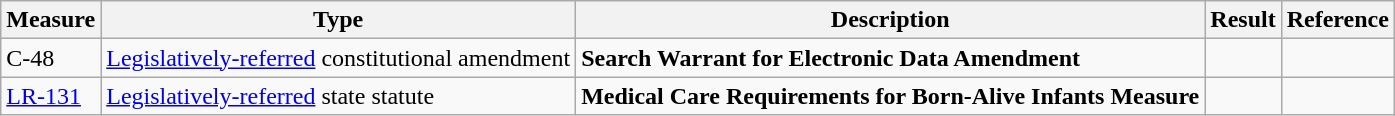<table class="wikitable">
<tr>
<th>Measure</th>
<th>Type</th>
<th>Description</th>
<th>Result</th>
<th>Reference</th>
</tr>
<tr>
<td>C-48</td>
<td><a href='#'>Legislatively-referred</a> constitutional amendment</td>
<td><strong>Search Warrant for Electronic Data Amendment</strong></td>
<td></td>
<td></td>
</tr>
<tr>
<td><a href='#'>LR-131</a></td>
<td><a href='#'>Legislatively-referred</a> state statute</td>
<td><strong>Medical Care Requirements for Born-Alive Infants Measure</strong></td>
<td></td>
<td></td>
</tr>
</table>
